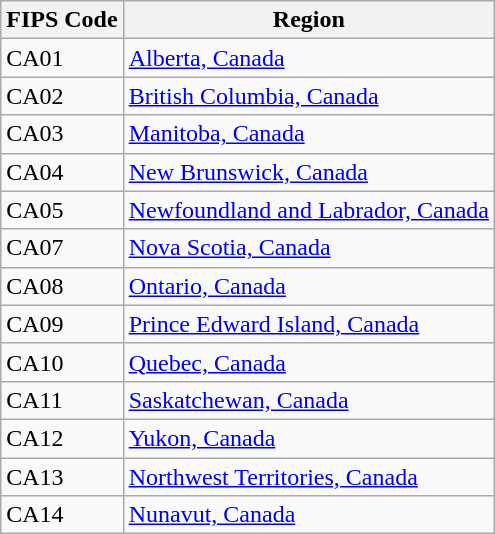<table class="wikitable">
<tr>
<th>FIPS Code</th>
<th>Region</th>
</tr>
<tr>
<td>CA01</td>
<td><a href='#'>Alberta, Canada</a></td>
</tr>
<tr>
<td>CA02</td>
<td><a href='#'>British Columbia, Canada</a></td>
</tr>
<tr>
<td>CA03</td>
<td><a href='#'>Manitoba, Canada</a></td>
</tr>
<tr>
<td>CA04</td>
<td><a href='#'>New Brunswick, Canada</a></td>
</tr>
<tr>
<td>CA05</td>
<td><a href='#'>Newfoundland and Labrador, Canada</a></td>
</tr>
<tr>
<td>CA07</td>
<td><a href='#'>Nova Scotia, Canada</a></td>
</tr>
<tr>
<td>CA08</td>
<td><a href='#'>Ontario, Canada</a></td>
</tr>
<tr>
<td>CA09</td>
<td><a href='#'>Prince Edward Island, Canada</a></td>
</tr>
<tr>
<td>CA10</td>
<td><a href='#'>Quebec, Canada</a></td>
</tr>
<tr>
<td>CA11</td>
<td><a href='#'>Saskatchewan, Canada</a></td>
</tr>
<tr>
<td>CA12</td>
<td><a href='#'>Yukon, Canada</a></td>
</tr>
<tr>
<td>CA13</td>
<td><a href='#'>Northwest Territories, Canada</a></td>
</tr>
<tr>
<td>CA14</td>
<td><a href='#'>Nunavut, Canada</a></td>
</tr>
</table>
